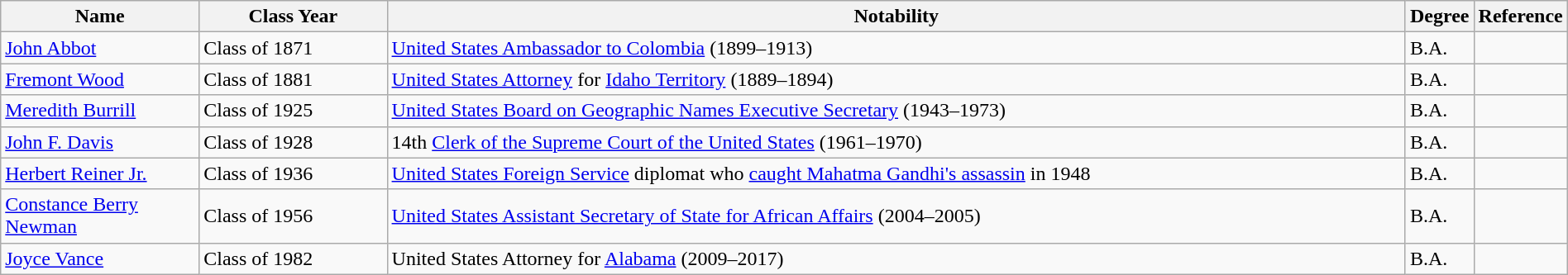<table class="wikitable" style="width:100%">
<tr>
<th style="width:*;">Name</th>
<th style="width:12%;">Class Year</th>
<th class="unsortable" style="width:65%;">Notability</th>
<th>Degree</th>
<th>Reference</th>
</tr>
<tr>
<td><a href='#'>John Abbot</a></td>
<td>Class of 1871</td>
<td><a href='#'>United States Ambassador to Colombia</a> (1899–1913)</td>
<td>B.A.</td>
<td></td>
</tr>
<tr>
<td><a href='#'>Fremont Wood</a></td>
<td>Class of 1881</td>
<td><a href='#'>United States Attorney</a> for <a href='#'>Idaho Territory</a> (1889–1894)</td>
<td>B.A.</td>
<td></td>
</tr>
<tr>
<td><a href='#'>Meredith Burrill</a></td>
<td>Class of 1925</td>
<td><a href='#'>United States Board on Geographic Names Executive Secretary</a> (1943–1973)</td>
<td>B.A.</td>
<td></td>
</tr>
<tr>
<td><a href='#'>John F. Davis</a></td>
<td>Class of 1928</td>
<td>14th <a href='#'>Clerk of the Supreme Court of the United States</a> (1961–1970)</td>
<td>B.A.</td>
<td></td>
</tr>
<tr>
<td><a href='#'>Herbert Reiner Jr.</a></td>
<td>Class of 1936</td>
<td><a href='#'>United States Foreign Service</a> diplomat who <a href='#'>caught Mahatma Gandhi's assassin</a> in 1948</td>
<td>B.A.</td>
<td></td>
</tr>
<tr>
<td><a href='#'>Constance Berry Newman</a></td>
<td>Class of 1956</td>
<td><a href='#'>United States Assistant Secretary of State for African Affairs</a> (2004–2005)</td>
<td>B.A.</td>
<td></td>
</tr>
<tr>
<td><a href='#'>Joyce Vance</a></td>
<td>Class of 1982</td>
<td>United States Attorney for <a href='#'>Alabama</a> (2009–2017)</td>
<td>B.A.</td>
<td></td>
</tr>
</table>
